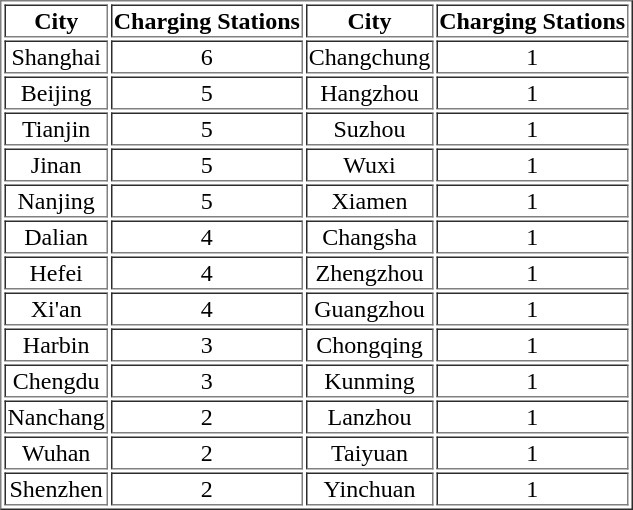<table border="1">
<tr>
<td style="text-align: center;"><strong>City</strong></td>
<td><strong>Charging Stations</strong></td>
<td style="text-align: center;"><strong>City</strong></td>
<td><strong>Charging Stations</strong></td>
</tr>
<tr>
<td style="text-align: center;">Shanghai</td>
<td style="text-align: center;">6</td>
<td style="text-align: center;">Changchung</td>
<td style="text-align: center;">1</td>
</tr>
<tr>
<td style="text-align: center;">Beijing</td>
<td style="text-align: center;">5</td>
<td style="text-align: center;">Hangzhou</td>
<td style="text-align: center;">1</td>
</tr>
<tr>
<td style="text-align: center;">Tianjin</td>
<td style="text-align: center;">5</td>
<td style="text-align: center;">Suzhou</td>
<td style="text-align: center;">1</td>
</tr>
<tr>
<td style="text-align: center;">Jinan</td>
<td style="text-align: center;">5</td>
<td style="text-align: center;">Wuxi</td>
<td style="text-align: center;">1</td>
</tr>
<tr>
<td style="text-align: center;">Nanjing</td>
<td style="text-align: center;">5</td>
<td style="text-align: center;">Xiamen</td>
<td style="text-align: center;">1</td>
</tr>
<tr>
<td style="text-align: center;">Dalian</td>
<td style="text-align: center;">4</td>
<td style="text-align: center;">Changsha</td>
<td style="text-align: center;">1</td>
</tr>
<tr>
<td style="text-align: center;">Hefei</td>
<td style="text-align: center;">4</td>
<td style="text-align: center;">Zhengzhou</td>
<td style="text-align: center;">1</td>
</tr>
<tr>
<td style="text-align: center;">Xi'an</td>
<td style="text-align: center;">4</td>
<td style="text-align: center;">Guangzhou</td>
<td style="text-align: center;">1</td>
</tr>
<tr>
<td style="text-align: center;">Harbin</td>
<td style="text-align: center;">3</td>
<td style="text-align: center;">Chongqing</td>
<td style="text-align: center;">1</td>
</tr>
<tr>
<td style="text-align: center;">Chengdu</td>
<td style="text-align: center;">3</td>
<td style="text-align: center;">Kunming</td>
<td style="text-align: center;">1</td>
</tr>
<tr>
<td style="text-align: center;">Nanchang</td>
<td style="text-align: center;">2</td>
<td style="text-align: center;">Lanzhou</td>
<td style="text-align: center;">1</td>
</tr>
<tr>
<td style="text-align: center;">Wuhan</td>
<td style="text-align: center;">2</td>
<td style="text-align: center;">Taiyuan</td>
<td style="text-align: center;">1</td>
</tr>
<tr>
<td style="text-align: center;">Shenzhen</td>
<td style="text-align: center;">2</td>
<td style="text-align: center;">Yinchuan</td>
<td style="text-align: center;">1</td>
</tr>
</table>
